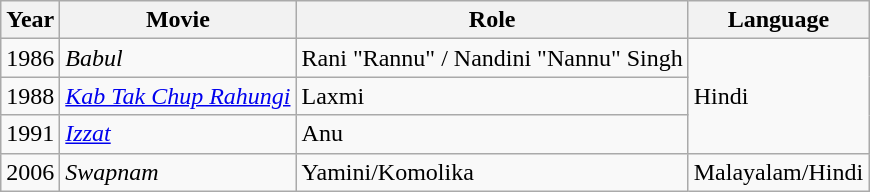<table class="wikitable" text-align:center;">
<tr>
<th>Year</th>
<th>Movie</th>
<th>Role</th>
<th>Language</th>
</tr>
<tr>
<td>1986</td>
<td><em>Babul</em></td>
<td>Rani "Rannu" / Nandini "Nannu" Singh</td>
<td rowspan="3">Hindi</td>
</tr>
<tr>
<td>1988</td>
<td><em><a href='#'>Kab Tak Chup Rahungi</a></em></td>
<td>Laxmi</td>
</tr>
<tr>
<td>1991</td>
<td><em><a href='#'>Izzat</a></em></td>
<td>Anu</td>
</tr>
<tr>
<td>2006</td>
<td><em>Swapnam</em></td>
<td>Yamini/Komolika</td>
<td>Malayalam/Hindi</td>
</tr>
</table>
